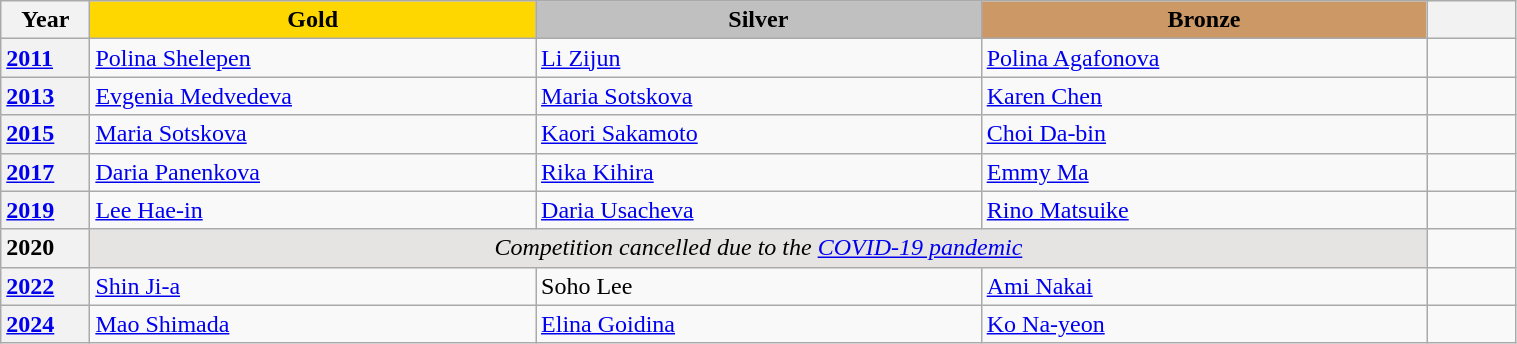<table class="wikitable unsortable" style="text-align:left; width:80%">
<tr>
<th scope="col" style="text-align:center; width:5%">Year</th>
<th scope="col" style="text-align:center; width:25%; background:gold">Gold</th>
<th scope="col" style="text-align:center; width:25%; background:silver">Silver</th>
<th scope="col" style="text-align:center; width:25%; background:#c96">Bronze</th>
<th scope="col" style="text-align:center; width:5%"></th>
</tr>
<tr>
<th scope="row" style="text-align:left"><a href='#'>2011</a></th>
<td> <a href='#'>Polina Shelepen</a></td>
<td> <a href='#'>Li Zijun</a></td>
<td> <a href='#'>Polina Agafonova</a></td>
<td></td>
</tr>
<tr>
<th scope="row" style="text-align:left"><a href='#'>2013</a></th>
<td> <a href='#'>Evgenia Medvedeva</a></td>
<td> <a href='#'>Maria Sotskova</a></td>
<td> <a href='#'>Karen Chen</a></td>
<td></td>
</tr>
<tr>
<th scope="row" style="text-align:left"><a href='#'>2015</a></th>
<td> <a href='#'>Maria Sotskova</a></td>
<td> <a href='#'>Kaori Sakamoto</a></td>
<td> <a href='#'>Choi Da-bin</a></td>
<td></td>
</tr>
<tr>
<th scope="row" style="text-align:left"><a href='#'>2017</a></th>
<td> <a href='#'>Daria Panenkova</a></td>
<td> <a href='#'>Rika Kihira</a></td>
<td> <a href='#'>Emmy Ma</a></td>
<td></td>
</tr>
<tr>
<th scope="row" style="text-align:left"><a href='#'>2019</a></th>
<td> <a href='#'>Lee Hae-in</a></td>
<td> <a href='#'>Daria Usacheva</a></td>
<td> <a href='#'>Rino Matsuike</a></td>
<td></td>
</tr>
<tr>
<th scope="row" style="text-align:left">2020</th>
<td colspan="3" bgcolor="e5e4e2" align="center"><em>Competition cancelled due to the <a href='#'>COVID-19 pandemic</a></em></td>
<td></td>
</tr>
<tr>
<th scope="row" style="text-align:left"><a href='#'>2022</a></th>
<td> <a href='#'>Shin Ji-a</a></td>
<td> Soho Lee</td>
<td> <a href='#'>Ami Nakai</a></td>
<td></td>
</tr>
<tr>
<th scope="row" style="text-align:left"><a href='#'>2024</a></th>
<td> <a href='#'>Mao Shimada</a></td>
<td> <a href='#'>Elina Goidina</a></td>
<td> <a href='#'>Ko Na-yeon</a></td>
<td></td>
</tr>
</table>
